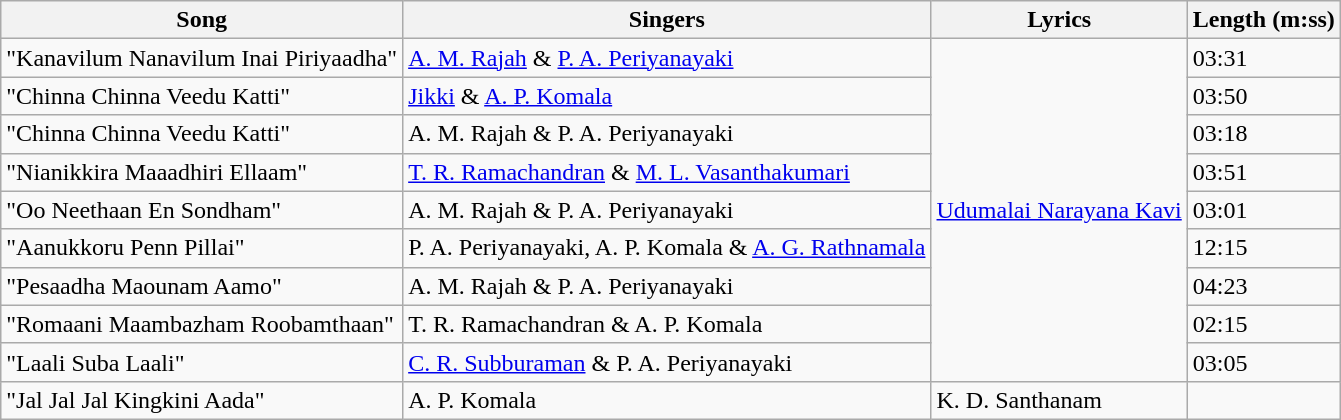<table class="wikitable">
<tr>
<th>Song</th>
<th>Singers</th>
<th>Lyrics</th>
<th>Length (m:ss)</th>
</tr>
<tr>
<td>"Kanavilum Nanavilum Inai Piriyaadha"</td>
<td><a href='#'>A. M. Rajah</a> & <a href='#'>P. A. Periyanayaki</a></td>
<td rowspan="9"><a href='#'>Udumalai Narayana Kavi</a></td>
<td>03:31</td>
</tr>
<tr>
<td>"Chinna Chinna Veedu Katti"</td>
<td><a href='#'>Jikki</a> & <a href='#'>A. P. Komala</a></td>
<td>03:50</td>
</tr>
<tr>
<td>"Chinna Chinna Veedu Katti"</td>
<td>A. M. Rajah & P. A. Periyanayaki</td>
<td>03:18</td>
</tr>
<tr>
<td>"Nianikkira Maaadhiri Ellaam"</td>
<td><a href='#'>T. R. Ramachandran</a> & <a href='#'>M. L. Vasanthakumari</a></td>
<td>03:51</td>
</tr>
<tr>
<td>"Oo Neethaan En Sondham"</td>
<td>A. M. Rajah & P. A. Periyanayaki</td>
<td>03:01</td>
</tr>
<tr>
<td>"Aanukkoru Penn Pillai"</td>
<td>P. A. Periyanayaki, A. P. Komala & <a href='#'>A. G. Rathnamala</a></td>
<td>12:15</td>
</tr>
<tr>
<td>"Pesaadha Maounam Aamo"</td>
<td>A. M. Rajah & P. A. Periyanayaki</td>
<td>04:23</td>
</tr>
<tr>
<td>"Romaani Maambazham Roobamthaan"</td>
<td>T. R. Ramachandran & A. P. Komala</td>
<td>02:15</td>
</tr>
<tr>
<td>"Laali Suba Laali"</td>
<td><a href='#'>C. R. Subburaman</a> & P. A. Periyanayaki</td>
<td>03:05</td>
</tr>
<tr>
<td>"Jal Jal Jal Kingkini Aada"</td>
<td>A. P. Komala</td>
<td>K. D. Santhanam</td>
<td></td>
</tr>
</table>
